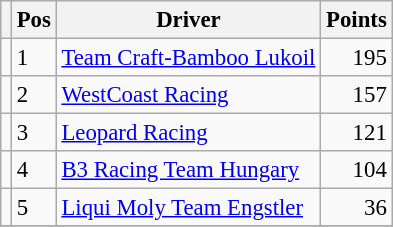<table class="wikitable" style="font-size: 95%;">
<tr>
<th></th>
<th>Pos</th>
<th>Driver</th>
<th>Points</th>
</tr>
<tr>
<td align="left"></td>
<td>1</td>
<td> <a href='#'>Team Craft-Bamboo Lukoil</a></td>
<td align="right">195</td>
</tr>
<tr>
<td align="left"></td>
<td>2</td>
<td> <a href='#'>WestCoast Racing</a></td>
<td align="right">157</td>
</tr>
<tr>
<td align="left"></td>
<td>3</td>
<td> <a href='#'>Leopard Racing</a></td>
<td align="right">121</td>
</tr>
<tr>
<td align="left"></td>
<td>4</td>
<td> <a href='#'>B3 Racing Team Hungary</a></td>
<td align="right">104</td>
</tr>
<tr>
<td align="left"></td>
<td>5</td>
<td> <a href='#'>Liqui Moly Team Engstler</a></td>
<td align="right">36</td>
</tr>
<tr>
</tr>
</table>
